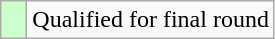<table class="wikitable">
<tr>
<td style="width:10px; background:#cfc"></td>
<td>Qualified for final round</td>
</tr>
</table>
